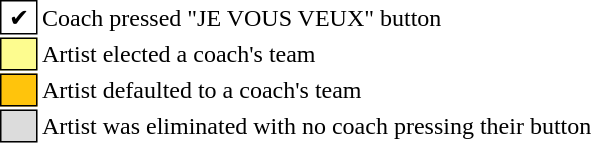<table class="toccolours" style="font-size: 100%">
<tr>
<td style="background:white; border:1px solid black"> ✔ </td>
<td>Coach pressed "JE VOUS VEUX" button</td>
</tr>
<tr>
<td style="background:#fdfc8f; border:1px solid black">  </td>
<td>Artist elected a coach's team</td>
</tr>
<tr>
<td style="background:#ffc40c; border:1px solid black">  </td>
<td>Artist defaulted to a coach's team</td>
</tr>
<tr>
<td style="background:#dcdcdc; border:1px solid black">  </td>
<td>Artist was eliminated with no coach pressing their button</td>
</tr>
<tr>
<td></td>
</tr>
</table>
